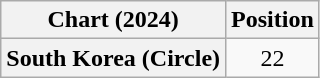<table class="wikitable plainrowheaders" style="text-align:center">
<tr>
<th scope="col">Chart (2024)</th>
<th scope="col">Position</th>
</tr>
<tr>
<th scope="row">South Korea (Circle)</th>
<td>22</td>
</tr>
</table>
